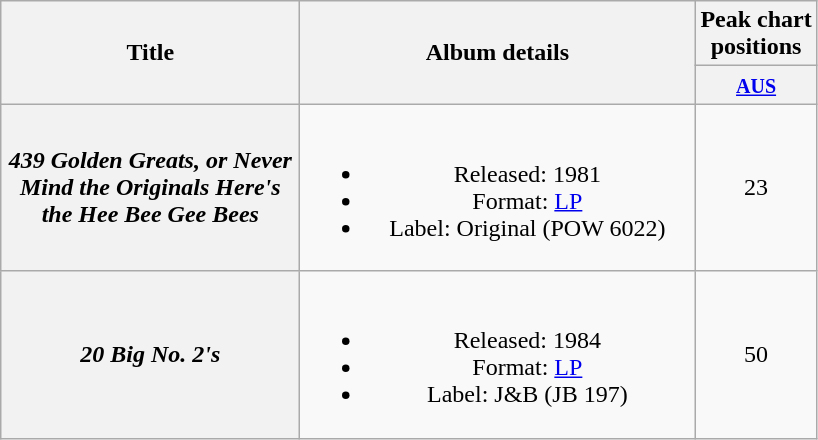<table class="wikitable plainrowheaders" style="text-align:center;" border="1">
<tr>
<th scope="col" rowspan="2" style="width:12em;">Title</th>
<th scope="col" rowspan="2" style="width:16em;">Album details</th>
<th scope="col" colspan="1">Peak chart<br>positions</th>
</tr>
<tr>
<th scope="col" style="text-align:center;"><small><a href='#'>AUS</a></small><br></th>
</tr>
<tr>
<th scope="row"><em>439 Golden Greats, or Never Mind the Originals Here's the Hee Bee Gee Bees</em></th>
<td><br><ul><li>Released: 1981</li><li>Format: <a href='#'>LP</a></li><li>Label: Original (POW 6022)</li></ul></td>
<td align="center">23</td>
</tr>
<tr>
<th scope="row"><em>20 Big No. 2's</em></th>
<td><br><ul><li>Released: 1984</li><li>Format: <a href='#'>LP</a></li><li>Label: J&B (JB 197)</li></ul></td>
<td align="center">50</td>
</tr>
</table>
